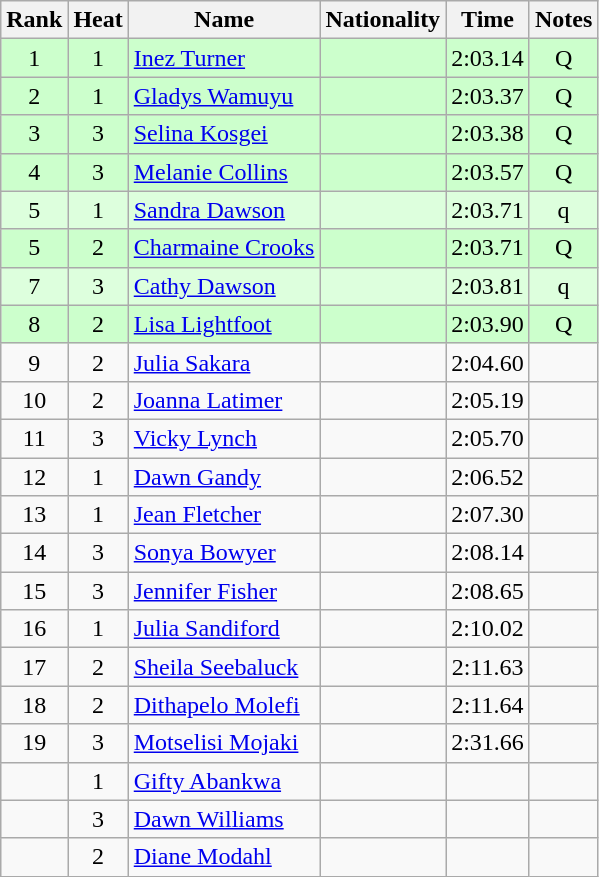<table class="wikitable sortable" style="text-align:center">
<tr>
<th>Rank</th>
<th>Heat</th>
<th>Name</th>
<th>Nationality</th>
<th>Time</th>
<th>Notes</th>
</tr>
<tr bgcolor=ccffcc>
<td>1</td>
<td>1</td>
<td align=left><a href='#'>Inez Turner</a></td>
<td align=left></td>
<td>2:03.14</td>
<td>Q</td>
</tr>
<tr bgcolor=ccffcc>
<td>2</td>
<td>1</td>
<td align=left><a href='#'>Gladys Wamuyu</a></td>
<td align=left></td>
<td>2:03.37</td>
<td>Q</td>
</tr>
<tr bgcolor=ccffcc>
<td>3</td>
<td>3</td>
<td align=left><a href='#'>Selina Kosgei</a></td>
<td align=left></td>
<td>2:03.38</td>
<td>Q</td>
</tr>
<tr bgcolor=ccffcc>
<td>4</td>
<td>3</td>
<td align=left><a href='#'>Melanie Collins</a></td>
<td align=left></td>
<td>2:03.57</td>
<td>Q</td>
</tr>
<tr bgcolor=ddffdd>
<td>5</td>
<td>1</td>
<td align=left><a href='#'>Sandra Dawson</a></td>
<td align=left></td>
<td>2:03.71</td>
<td>q</td>
</tr>
<tr bgcolor=ccffcc>
<td>5</td>
<td>2</td>
<td align=left><a href='#'>Charmaine Crooks</a></td>
<td align=left></td>
<td>2:03.71</td>
<td>Q</td>
</tr>
<tr bgcolor=ddffdd>
<td>7</td>
<td>3</td>
<td align=left><a href='#'>Cathy Dawson</a></td>
<td align=left></td>
<td>2:03.81</td>
<td>q</td>
</tr>
<tr bgcolor=ccffcc>
<td>8</td>
<td>2</td>
<td align=left><a href='#'>Lisa Lightfoot</a></td>
<td align=left></td>
<td>2:03.90</td>
<td>Q</td>
</tr>
<tr>
<td>9</td>
<td>2</td>
<td align=left><a href='#'>Julia Sakara</a></td>
<td align=left></td>
<td>2:04.60</td>
<td></td>
</tr>
<tr>
<td>10</td>
<td>2</td>
<td align=left><a href='#'>Joanna Latimer</a></td>
<td align=left></td>
<td>2:05.19</td>
<td></td>
</tr>
<tr>
<td>11</td>
<td>3</td>
<td align=left><a href='#'>Vicky Lynch</a></td>
<td align=left></td>
<td>2:05.70</td>
<td></td>
</tr>
<tr>
<td>12</td>
<td>1</td>
<td align=left><a href='#'>Dawn Gandy</a></td>
<td align=left></td>
<td>2:06.52</td>
<td></td>
</tr>
<tr>
<td>13</td>
<td>1</td>
<td align=left><a href='#'>Jean Fletcher</a></td>
<td align=left></td>
<td>2:07.30</td>
<td></td>
</tr>
<tr>
<td>14</td>
<td>3</td>
<td align=left><a href='#'>Sonya Bowyer</a></td>
<td align=left></td>
<td>2:08.14</td>
<td></td>
</tr>
<tr>
<td>15</td>
<td>3</td>
<td align=left><a href='#'>Jennifer Fisher</a></td>
<td align=left></td>
<td>2:08.65</td>
<td></td>
</tr>
<tr>
<td>16</td>
<td>1</td>
<td align=left><a href='#'>Julia Sandiford</a></td>
<td align=left></td>
<td>2:10.02</td>
<td></td>
</tr>
<tr>
<td>17</td>
<td>2</td>
<td align=left><a href='#'>Sheila Seebaluck</a></td>
<td align=left></td>
<td>2:11.63</td>
<td></td>
</tr>
<tr>
<td>18</td>
<td>2</td>
<td align=left><a href='#'>Dithapelo Molefi</a></td>
<td align=left></td>
<td>2:11.64</td>
<td></td>
</tr>
<tr>
<td>19</td>
<td>3</td>
<td align=left><a href='#'>Motselisi Mojaki</a></td>
<td align=left></td>
<td>2:31.66</td>
<td></td>
</tr>
<tr>
<td></td>
<td>1</td>
<td align=left><a href='#'>Gifty Abankwa</a></td>
<td align=left></td>
<td></td>
<td></td>
</tr>
<tr>
<td></td>
<td>3</td>
<td align=left><a href='#'>Dawn Williams</a></td>
<td align=left></td>
<td></td>
<td></td>
</tr>
<tr>
<td></td>
<td>2</td>
<td align=left><a href='#'>Diane Modahl</a></td>
<td align=left></td>
<td></td>
<td></td>
</tr>
</table>
